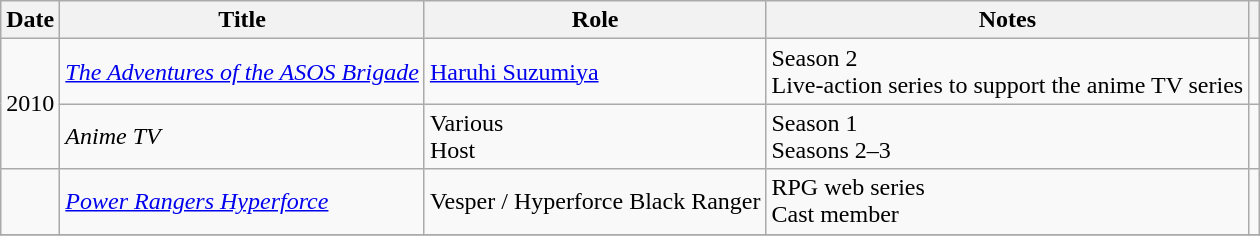<table class="wikitable sortable plainrowheaders">
<tr>
<th>Date</th>
<th>Title</th>
<th>Role</th>
<th class="unsortable">Notes</th>
<th class="unsortable"></th>
</tr>
<tr>
<td rowspan="2">2010</td>
<td><em><a href='#'>The Adventures of the ASOS Brigade</a></em></td>
<td><a href='#'>Haruhi Suzumiya</a></td>
<td>Season 2<br>Live-action series to support the anime TV series</td>
<td></td>
</tr>
<tr>
<td><em>Anime TV</em></td>
<td>Various<br>Host</td>
<td>Season 1<br>Seasons 2–3</td>
<td></td>
</tr>
<tr>
<td></td>
<td><em><a href='#'>Power Rangers Hyperforce</a></em></td>
<td>Vesper / Hyperforce Black Ranger</td>
<td>RPG web series<br>Cast member</td>
<td></td>
</tr>
<tr>
</tr>
</table>
